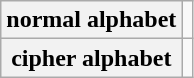<table class="wikitable">
<tr>
<th>normal alphabet</th>
<td></td>
</tr>
<tr>
<th>cipher alphabet</th>
<td></td>
</tr>
</table>
